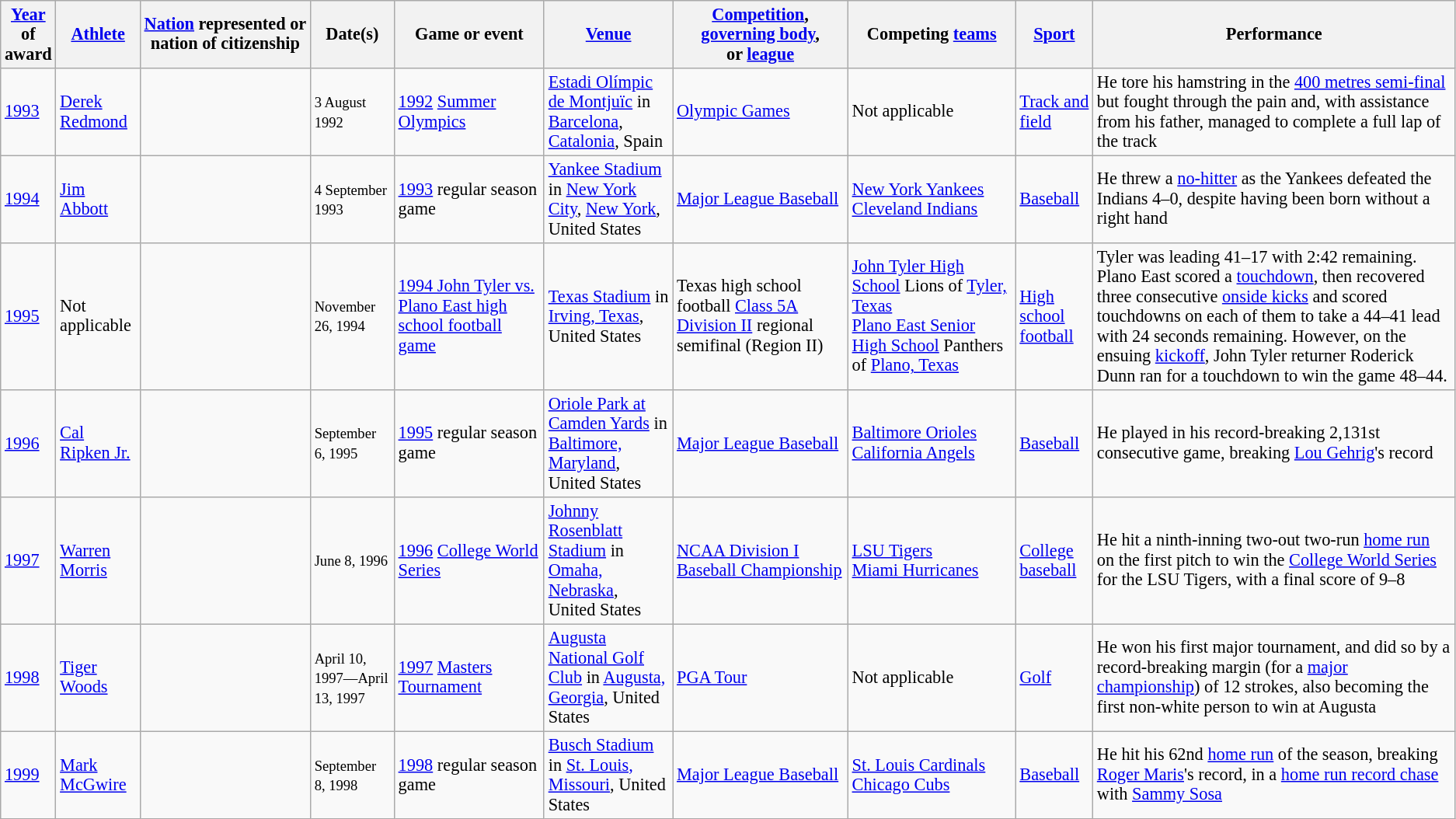<table class="wikitable" style="font-size: 93%;" align="center">
<tr style="white-space: nowrap;">
<th><a href='#'>Year</a><br>of<br>award</th>
<th><a href='#'>Athlete</a></th>
<th><a href='#'>Nation</a> represented or<br>nation of citizenship</th>
<th>Date(s)</th>
<th>Game or event</th>
<th><a href='#'>Venue</a></th>
<th><a href='#'>Competition</a>,<br><a href='#'>governing body</a>,<br> or <a href='#'>league</a></th>
<th>Competing <a href='#'>teams</a></th>
<th><a href='#'>Sport</a></th>
<th>Performance</th>
</tr>
<tr>
<td><a href='#'>1993</a></td>
<td><a href='#'>Derek Redmond</a></td>
<td></td>
<td><small>3 August 1992</small></td>
<td><a href='#'>1992</a> <a href='#'>Summer Olympics</a></td>
<td><a href='#'>Estadi Olímpic de Montjuïc</a> in <a href='#'>Barcelona</a>, <a href='#'>Catalonia</a>, Spain</td>
<td><a href='#'>Olympic Games</a></td>
<td>Not applicable</td>
<td><a href='#'>Track and field</a></td>
<td>He tore his hamstring in the <a href='#'>400 metres semi-final</a> but fought through the pain and, with assistance from his father, managed to complete a full lap of the track</td>
</tr>
<tr>
<td><a href='#'>1994</a></td>
<td><a href='#'>Jim Abbott</a></td>
<td></td>
<td><small>4 September 1993</small></td>
<td><a href='#'>1993</a> regular season game</td>
<td><a href='#'>Yankee Stadium</a> in <a href='#'>New York City</a>, <a href='#'>New York</a>, United States</td>
<td><a href='#'>Major League Baseball</a></td>
<td><a href='#'>New York Yankees</a><br><a href='#'>Cleveland Indians</a></td>
<td><a href='#'>Baseball</a></td>
<td>He threw a <a href='#'>no-hitter</a> as the Yankees defeated the Indians 4–0, despite having been born without a right hand</td>
</tr>
<tr>
<td><a href='#'>1995</a></td>
<td>Not applicable</td>
<td></td>
<td><small>November 26, 1994</small></td>
<td><a href='#'>1994 John Tyler vs. Plano East high school football game</a></td>
<td><a href='#'>Texas Stadium</a> in <a href='#'>Irving, Texas</a>, United States</td>
<td>Texas high school football <a href='#'>Class 5A Division II</a> regional semifinal (Region II)</td>
<td><a href='#'>John Tyler High School</a> Lions of <a href='#'>Tyler, Texas</a><br><a href='#'>Plano East Senior High School</a> Panthers of <a href='#'>Plano, Texas</a></td>
<td><a href='#'>High school football</a></td>
<td>Tyler was leading 41–17 with 2:42 remaining.  Plano East scored a <a href='#'>touchdown</a>, then recovered three consecutive <a href='#'>onside kicks</a> and scored touchdowns on each of them to take a 44–41 lead with 24 seconds remaining. However, on the ensuing <a href='#'>kickoff</a>, John Tyler returner Roderick Dunn ran for a touchdown to win the game 48–44.</td>
</tr>
<tr>
<td><a href='#'>1996</a></td>
<td><a href='#'>Cal Ripken Jr.</a></td>
<td></td>
<td><small>September 6, 1995</small></td>
<td><a href='#'>1995</a> regular season game</td>
<td><a href='#'>Oriole Park at Camden Yards</a> in <a href='#'>Baltimore, Maryland</a>, United States</td>
<td><a href='#'>Major League Baseball</a></td>
<td><a href='#'>Baltimore Orioles</a><br><a href='#'>California Angels</a></td>
<td><a href='#'>Baseball</a></td>
<td>He played in his record-breaking 2,131st consecutive game, breaking <a href='#'>Lou Gehrig</a>'s record</td>
</tr>
<tr>
<td><a href='#'>1997</a></td>
<td><a href='#'>Warren Morris</a></td>
<td></td>
<td><small>June 8, 1996</small></td>
<td><a href='#'>1996</a> <a href='#'>College World Series</a></td>
<td><a href='#'>Johnny Rosenblatt Stadium</a> in <a href='#'>Omaha, Nebraska</a>, United States</td>
<td><a href='#'>NCAA Division I Baseball Championship</a></td>
<td><a href='#'>LSU Tigers</a><br><a href='#'>Miami Hurricanes</a></td>
<td><a href='#'>College baseball</a></td>
<td>He hit a ninth-inning two-out two-run <a href='#'>home run</a> on the first pitch to win the <a href='#'>College World Series</a> for the LSU Tigers, with a final score of 9–8</td>
</tr>
<tr>
<td><a href='#'>1998</a></td>
<td><a href='#'>Tiger Woods</a></td>
<td></td>
<td><small>April 10, 1997—April 13, 1997</small></td>
<td><a href='#'>1997</a> <a href='#'>Masters Tournament</a></td>
<td><a href='#'>Augusta National Golf Club</a> in <a href='#'>Augusta, Georgia</a>, United States</td>
<td><a href='#'>PGA Tour</a></td>
<td>Not applicable</td>
<td><a href='#'>Golf</a></td>
<td>He won his first major tournament, and did so by a record-breaking margin (for a <a href='#'>major championship</a>) of 12 strokes, also becoming the first non-white person to win at Augusta</td>
</tr>
<tr>
<td><a href='#'>1999</a></td>
<td><a href='#'>Mark McGwire</a></td>
<td></td>
<td><small>September 8, 1998</small></td>
<td><a href='#'>1998</a> regular season game</td>
<td><a href='#'>Busch Stadium</a> in <a href='#'>St. Louis, Missouri</a>, United States</td>
<td><a href='#'>Major League Baseball</a></td>
<td><a href='#'>St. Louis Cardinals</a><br><a href='#'>Chicago Cubs</a></td>
<td><a href='#'>Baseball</a></td>
<td>He hit his 62nd <a href='#'>home run</a> of the season, breaking <a href='#'>Roger Maris</a>'s record, in a <a href='#'>home run record chase</a> with <a href='#'>Sammy Sosa</a></td>
</tr>
</table>
